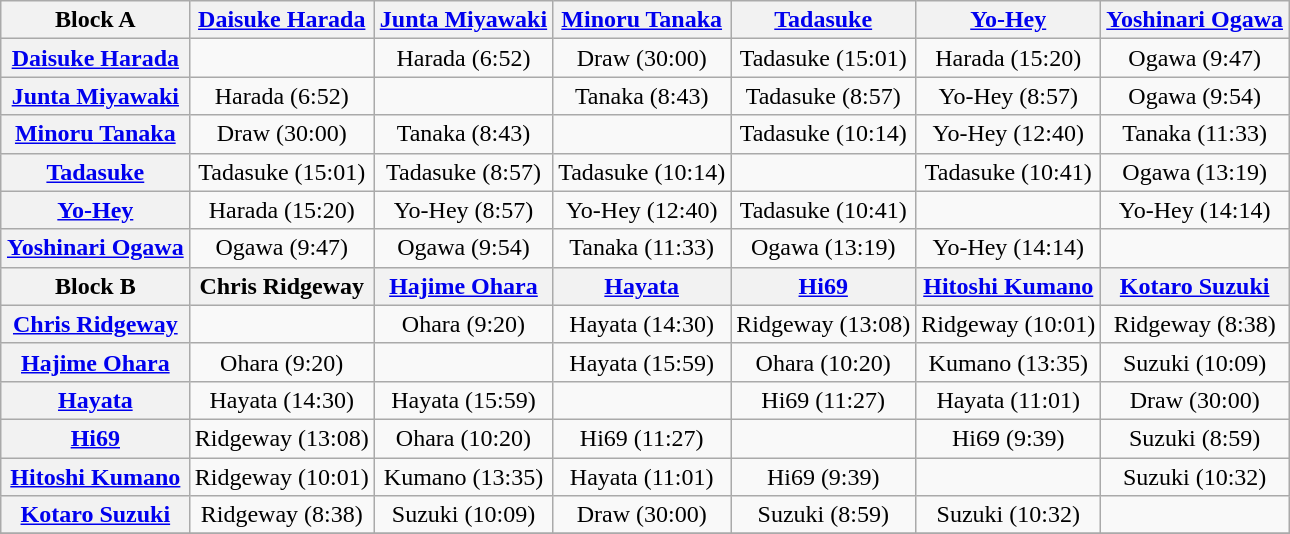<table class="wikitable" style="margin: 1em auto 1em auto">
<tr>
<th>Block A</th>
<th><a href='#'>Daisuke Harada</a></th>
<th><a href='#'>Junta Miyawaki</a></th>
<th><a href='#'>Minoru Tanaka</a></th>
<th><a href='#'>Tadasuke</a></th>
<th><a href='#'>Yo-Hey</a></th>
<th><a href='#'>Yoshinari Ogawa</a></th>
</tr>
<tr align="center">
<th><a href='#'>Daisuke Harada</a></th>
<td></td>
<td>Harada (6:52)</td>
<td>Draw (30:00)</td>
<td>Tadasuke (15:01)</td>
<td>Harada (15:20)</td>
<td>Ogawa (9:47)</td>
</tr>
<tr align="center">
<th><a href='#'>Junta Miyawaki</a></th>
<td>Harada (6:52)</td>
<td></td>
<td>Tanaka (8:43)</td>
<td>Tadasuke (8:57)</td>
<td>Yo-Hey (8:57)</td>
<td>Ogawa (9:54)</td>
</tr>
<tr align="center">
<th><a href='#'>Minoru Tanaka</a></th>
<td>Draw (30:00)</td>
<td>Tanaka (8:43)</td>
<td></td>
<td>Tadasuke (10:14)</td>
<td>Yo-Hey (12:40)</td>
<td>Tanaka (11:33)</td>
</tr>
<tr align="center">
<th><a href='#'>Tadasuke</a></th>
<td>Tadasuke (15:01)</td>
<td>Tadasuke (8:57)</td>
<td>Tadasuke (10:14)</td>
<td></td>
<td>Tadasuke (10:41)</td>
<td>Ogawa (13:19)</td>
</tr>
<tr align="center">
<th><a href='#'>Yo-Hey</a></th>
<td>Harada (15:20)</td>
<td>Yo-Hey (8:57)</td>
<td>Yo-Hey (12:40)</td>
<td>Tadasuke (10:41)</td>
<td></td>
<td>Yo-Hey (14:14)</td>
</tr>
<tr align="center">
<th><a href='#'>Yoshinari Ogawa</a></th>
<td>Ogawa (9:47)</td>
<td>Ogawa (9:54)</td>
<td>Tanaka (11:33)</td>
<td>Ogawa (13:19)</td>
<td>Yo-Hey (14:14)</td>
<td></td>
</tr>
<tr align="center">
<th>Block B</th>
<th>Chris Ridgeway</th>
<th><a href='#'>Hajime Ohara</a></th>
<th><a href='#'>Hayata</a></th>
<th><a href='#'>Hi69</a></th>
<th><a href='#'>Hitoshi Kumano</a></th>
<th><a href='#'>Kotaro Suzuki</a></th>
</tr>
<tr align="center">
<th><a href='#'>Chris Ridgeway</a></th>
<td></td>
<td>Ohara (9:20)</td>
<td>Hayata (14:30)</td>
<td>Ridgeway (13:08)</td>
<td>Ridgeway (10:01)</td>
<td>Ridgeway (8:38)</td>
</tr>
<tr align="center">
<th><a href='#'>Hajime Ohara</a></th>
<td>Ohara (9:20)</td>
<td></td>
<td>Hayata (15:59)</td>
<td>Ohara (10:20)</td>
<td>Kumano (13:35)</td>
<td>Suzuki (10:09)</td>
</tr>
<tr align="center">
<th><a href='#'>Hayata</a></th>
<td>Hayata (14:30)</td>
<td>Hayata (15:59)</td>
<td></td>
<td>Hi69 (11:27)</td>
<td>Hayata (11:01)</td>
<td>Draw (30:00)</td>
</tr>
<tr align="center">
<th><a href='#'>Hi69</a></th>
<td>Ridgeway (13:08)</td>
<td>Ohara (10:20)</td>
<td>Hi69 (11:27)</td>
<td></td>
<td>Hi69 (9:39)</td>
<td>Suzuki (8:59)</td>
</tr>
<tr align="center">
<th><a href='#'>Hitoshi Kumano</a></th>
<td>Ridgeway (10:01)</td>
<td>Kumano (13:35)</td>
<td>Hayata (11:01)</td>
<td>Hi69 (9:39)</td>
<td></td>
<td>Suzuki (10:32)</td>
</tr>
<tr align="center">
<th><a href='#'>Kotaro Suzuki</a></th>
<td>Ridgeway (8:38)</td>
<td>Suzuki (10:09)</td>
<td>Draw (30:00)</td>
<td>Suzuki (8:59)</td>
<td>Suzuki (10:32)</td>
<td></td>
</tr>
<tr align="center">
</tr>
</table>
